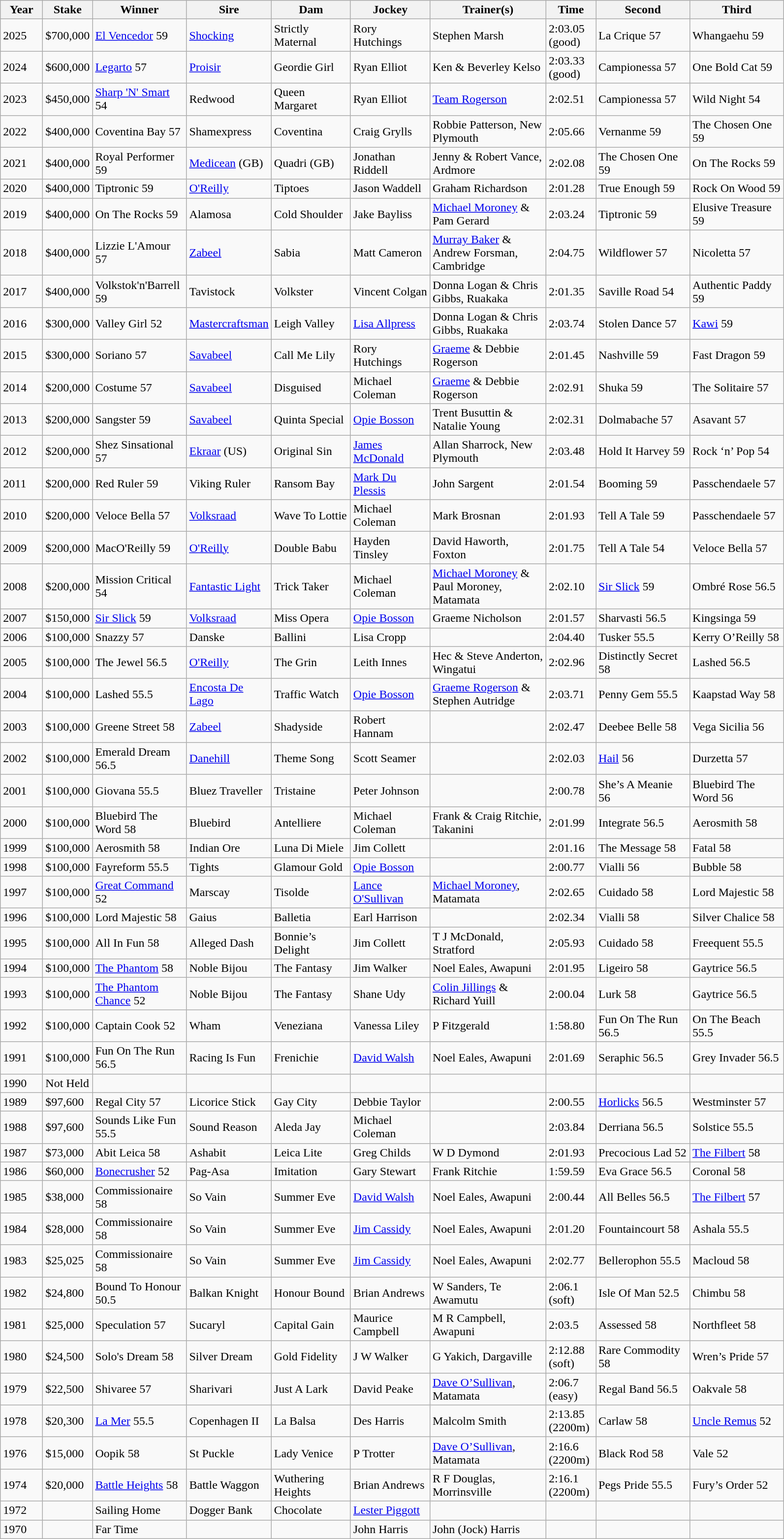<table class="wikitable sortable">
<tr>
<th width="50px">Year<br></th>
<th width="50px">Stake<br></th>
<th width="120px">Winner<br></th>
<th width="100px">Sire <br></th>
<th width="100px">Dam<br></th>
<th width="100px">Jockey<br></th>
<th width="150px">Trainer(s)<br></th>
<th width="60px">Time<br></th>
<th width="120px">Second<br></th>
<th width="120px">Third<br></th>
</tr>
<tr>
<td>2025</td>
<td>$700,000</td>
<td><a href='#'>El Vencedor</a> 59</td>
<td><a href='#'>Shocking</a></td>
<td>Strictly Maternal</td>
<td>Rory Hutchings</td>
<td>Stephen Marsh</td>
<td>2:03.05 (good)</td>
<td>La Crique 57</td>
<td>Whangaehu 59</td>
</tr>
<tr>
<td>2024</td>
<td>$600,000</td>
<td><a href='#'>Legarto</a> 57  </td>
<td><a href='#'>Proisir</a></td>
<td>Geordie Girl</td>
<td>Ryan Elliot</td>
<td>Ken & Beverley Kelso</td>
<td>2:03.33 (good)</td>
<td>Campionessa 57</td>
<td>One Bold Cat 59</td>
</tr>
<tr>
<td>2023 </td>
<td>$450,000</td>
<td><a href='#'>Sharp 'N' Smart</a> 54</td>
<td>Redwood</td>
<td>Queen Margaret</td>
<td>Ryan Elliot</td>
<td><a href='#'>Team Rogerson</a></td>
<td>2:02.51</td>
<td>Campionessa 57</td>
<td>Wild Night 54</td>
</tr>
<tr>
<td>2022 </td>
<td>$400,000</td>
<td>Coventina Bay 57</td>
<td>Shamexpress</td>
<td>Coventina</td>
<td>Craig Grylls</td>
<td>Robbie Patterson, New Plymouth</td>
<td>2:05.66</td>
<td>Vernanme 59</td>
<td>The Chosen One 59</td>
</tr>
<tr>
<td>2021 </td>
<td>$400,000</td>
<td>Royal Performer 59</td>
<td><a href='#'>Medicean</a> (GB)</td>
<td>Quadri (GB)</td>
<td>Jonathan Riddell</td>
<td>Jenny & Robert Vance, Ardmore</td>
<td>2:02.08</td>
<td>The Chosen One 59</td>
<td>On The Rocks 59</td>
</tr>
<tr>
<td>2020 </td>
<td>$400,000</td>
<td>Tiptronic 59</td>
<td><a href='#'>O'Reilly</a></td>
<td>Tiptoes</td>
<td>Jason Waddell</td>
<td>Graham Richardson</td>
<td>2:01.28</td>
<td>True Enough 59</td>
<td>Rock On Wood 59</td>
</tr>
<tr>
<td>2019 </td>
<td>$400,000</td>
<td>On The Rocks 59</td>
<td>Alamosa</td>
<td>Cold Shoulder</td>
<td>Jake Bayliss</td>
<td><a href='#'>Michael Moroney</a> & Pam Gerard</td>
<td>2:03.24</td>
<td>Tiptronic 59</td>
<td>Elusive Treasure 59</td>
</tr>
<tr>
<td>2018 </td>
<td>$400,000</td>
<td>Lizzie L'Amour 57</td>
<td><a href='#'>Zabeel</a></td>
<td>Sabia</td>
<td>Matt Cameron</td>
<td><a href='#'>Murray Baker</a> & Andrew Forsman, Cambridge</td>
<td>2:04.75</td>
<td>Wildflower 57</td>
<td>Nicoletta 57</td>
</tr>
<tr>
<td>2017 </td>
<td>$400,000</td>
<td>Volkstok'n'Barrell 59</td>
<td>Tavistock</td>
<td>Volkster</td>
<td>Vincent Colgan</td>
<td>Donna Logan & Chris Gibbs, Ruakaka</td>
<td>2:01.35</td>
<td>Saville Road 54</td>
<td>Authentic Paddy 59</td>
</tr>
<tr>
<td>2016 </td>
<td>$300,000</td>
<td>Valley Girl 52</td>
<td><a href='#'>Mastercraftsman</a></td>
<td>Leigh Valley</td>
<td><a href='#'>Lisa Allpress</a></td>
<td>Donna Logan & Chris Gibbs, Ruakaka</td>
<td>2:03.74</td>
<td>Stolen Dance 57</td>
<td><a href='#'>Kawi</a> 59</td>
</tr>
<tr>
<td>2015 </td>
<td>$300,000</td>
<td>Soriano 57</td>
<td><a href='#'>Savabeel</a></td>
<td>Call Me Lily</td>
<td>Rory Hutchings</td>
<td><a href='#'>Graeme</a> & Debbie Rogerson</td>
<td>2:01.45</td>
<td>Nashville 59</td>
<td>Fast Dragon 59</td>
</tr>
<tr>
<td>2014 </td>
<td>$200,000</td>
<td>Costume 57</td>
<td><a href='#'>Savabeel</a></td>
<td>Disguised</td>
<td>Michael Coleman</td>
<td><a href='#'>Graeme</a> & Debbie Rogerson</td>
<td>2:02.91</td>
<td>Shuka 59</td>
<td>The Solitaire 57</td>
</tr>
<tr>
<td>2013 </td>
<td>$200,000</td>
<td>Sangster 59</td>
<td><a href='#'>Savabeel</a></td>
<td>Quinta Special</td>
<td><a href='#'>Opie Bosson</a></td>
<td>Trent Busuttin & Natalie Young</td>
<td>2:02.31</td>
<td>Dolmabache 57</td>
<td>Asavant 57</td>
</tr>
<tr>
<td>2012 </td>
<td>$200,000</td>
<td>Shez Sinsational 57</td>
<td><a href='#'>Ekraar</a> (US)</td>
<td>Original Sin</td>
<td><a href='#'>James McDonald</a></td>
<td>Allan Sharrock, New Plymouth</td>
<td>2:03.48</td>
<td>Hold It Harvey 59</td>
<td>Rock ‘n’ Pop 54</td>
</tr>
<tr>
<td>2011 </td>
<td>$200,000</td>
<td>Red Ruler 59</td>
<td>Viking Ruler</td>
<td>Ransom Bay</td>
<td><a href='#'>Mark Du Plessis</a></td>
<td>John Sargent</td>
<td>2:01.54</td>
<td>Booming 59</td>
<td>Passchendaele 57</td>
</tr>
<tr>
<td>2010 </td>
<td>$200,000</td>
<td>Veloce Bella 57</td>
<td><a href='#'>Volksraad</a></td>
<td>Wave To Lottie</td>
<td>Michael Coleman</td>
<td>Mark Brosnan</td>
<td>2:01.93</td>
<td>Tell A Tale 59</td>
<td>Passchendaele 57</td>
</tr>
<tr>
<td>2009 </td>
<td>$200,000</td>
<td>MacO'Reilly 59</td>
<td><a href='#'>O'Reilly</a></td>
<td>Double Babu</td>
<td>Hayden Tinsley</td>
<td>David Haworth, Foxton</td>
<td>2:01.75</td>
<td>Tell A Tale 54</td>
<td>Veloce Bella 57</td>
</tr>
<tr>
<td>2008 </td>
<td>$200,000</td>
<td>Mission Critical 54</td>
<td><a href='#'>Fantastic Light</a></td>
<td>Trick Taker</td>
<td>Michael Coleman</td>
<td><a href='#'>Michael Moroney</a> & Paul Moroney, Matamata</td>
<td>2:02.10</td>
<td><a href='#'>Sir Slick</a> 59</td>
<td>Ombré Rose 56.5</td>
</tr>
<tr>
<td>2007 </td>
<td>$150,000</td>
<td><a href='#'>Sir Slick</a> 59</td>
<td><a href='#'>Volksraad</a></td>
<td>Miss Opera</td>
<td><a href='#'>Opie Bosson</a></td>
<td>Graeme Nicholson</td>
<td>2:01.57</td>
<td>Sharvasti 56.5</td>
<td>Kingsinga 59</td>
</tr>
<tr>
<td>2006</td>
<td>$100,000</td>
<td>Snazzy 57</td>
<td>Danske</td>
<td>Ballini</td>
<td>Lisa Cropp</td>
<td></td>
<td>2:04.40</td>
<td>Tusker 55.5</td>
<td>Kerry O’Reilly 58</td>
</tr>
<tr>
<td>2005</td>
<td>$100,000</td>
<td>The Jewel 56.5</td>
<td><a href='#'>O'Reilly</a></td>
<td>The Grin</td>
<td>Leith Innes</td>
<td>Hec & Steve Anderton, Wingatui</td>
<td>2:02.96</td>
<td>Distinctly Secret 58</td>
<td>Lashed 56.5</td>
</tr>
<tr>
<td>2004</td>
<td>$100,000</td>
<td>Lashed 55.5</td>
<td><a href='#'>Encosta De Lago</a></td>
<td>Traffic Watch</td>
<td><a href='#'>Opie Bosson</a></td>
<td><a href='#'>Graeme Rogerson</a> & Stephen Autridge</td>
<td>2:03.71</td>
<td>Penny Gem 55.5</td>
<td>Kaapstad Way 58</td>
</tr>
<tr>
<td>2003</td>
<td>$100,000</td>
<td>Greene Street 58</td>
<td><a href='#'>Zabeel</a></td>
<td>Shadyside</td>
<td>Robert Hannam</td>
<td></td>
<td>2:02.47</td>
<td>Deebee Belle 58</td>
<td>Vega Sicilia 56</td>
</tr>
<tr>
<td>2002</td>
<td>$100,000</td>
<td>Emerald Dream 56.5</td>
<td><a href='#'>Danehill</a></td>
<td>Theme Song</td>
<td>Scott Seamer</td>
<td></td>
<td>2:02.03</td>
<td><a href='#'>Hail</a> 56</td>
<td>Durzetta 57</td>
</tr>
<tr>
<td>2001</td>
<td>$100,000</td>
<td>Giovana 55.5</td>
<td>Bluez Traveller</td>
<td>Tristaine</td>
<td>Peter Johnson</td>
<td></td>
<td>2:00.78</td>
<td>She’s A Meanie 56</td>
<td>Bluebird The Word 56</td>
</tr>
<tr>
<td>2000</td>
<td>$100,000</td>
<td>Bluebird The Word 58</td>
<td>Bluebird</td>
<td>Antelliere</td>
<td>Michael Coleman</td>
<td>Frank & Craig Ritchie, Takanini</td>
<td>2:01.99</td>
<td>Integrate 56.5</td>
<td>Aerosmith 58</td>
</tr>
<tr>
<td>1999</td>
<td>$100,000</td>
<td>Aerosmith 58</td>
<td>Indian Ore</td>
<td>Luna Di Miele</td>
<td>Jim Collett</td>
<td></td>
<td>2:01.16</td>
<td>The Message 58</td>
<td>Fatal 58</td>
</tr>
<tr>
<td>1998</td>
<td>$100,000</td>
<td>Fayreform 55.5</td>
<td>Tights</td>
<td>Glamour Gold</td>
<td><a href='#'>Opie Bosson</a></td>
<td></td>
<td>2:00.77</td>
<td>Vialli 56</td>
<td>Bubble 58</td>
</tr>
<tr>
<td>1997</td>
<td>$100,000</td>
<td><a href='#'>Great Command</a> 52</td>
<td>Marscay</td>
<td>Tisolde</td>
<td><a href='#'>Lance O'Sullivan</a></td>
<td><a href='#'>Michael Moroney</a>, Matamata</td>
<td>2:02.65</td>
<td>Cuidado 58</td>
<td>Lord Majestic 58</td>
</tr>
<tr>
<td>1996</td>
<td>$100,000</td>
<td>Lord Majestic 58</td>
<td>Gaius</td>
<td>Balletia</td>
<td>Earl Harrison</td>
<td></td>
<td>2:02.34</td>
<td>Vialli 58</td>
<td>Silver Chalice 58</td>
</tr>
<tr>
<td>1995</td>
<td>$100,000</td>
<td>All In Fun 58</td>
<td>Alleged Dash</td>
<td>Bonnie’s Delight</td>
<td>Jim Collett</td>
<td>T J McDonald, Stratford</td>
<td>2:05.93</td>
<td>Cuidado 58</td>
<td>Freequent 55.5</td>
</tr>
<tr>
<td>1994</td>
<td>$100,000</td>
<td><a href='#'>The Phantom</a> 58</td>
<td>Noble Bijou</td>
<td>The Fantasy</td>
<td>Jim Walker</td>
<td>Noel Eales, Awapuni</td>
<td>2:01.95</td>
<td>Ligeiro 58</td>
<td>Gaytrice 56.5</td>
</tr>
<tr>
<td>1993</td>
<td>$100,000</td>
<td><a href='#'>The Phantom Chance</a> 52</td>
<td>Noble Bijou</td>
<td>The Fantasy</td>
<td>Shane Udy</td>
<td><a href='#'>Colin Jillings</a> & Richard Yuill</td>
<td>2:00.04</td>
<td>Lurk 58</td>
<td>Gaytrice 56.5</td>
</tr>
<tr>
<td>1992</td>
<td>$100,000</td>
<td>Captain Cook 52</td>
<td>Wham</td>
<td>Veneziana</td>
<td>Vanessa Liley</td>
<td>P Fitzgerald</td>
<td>1:58.80</td>
<td>Fun On The Run 56.5</td>
<td>On The Beach 55.5</td>
</tr>
<tr>
<td>1991</td>
<td>$100,000</td>
<td>Fun On The Run 56.5</td>
<td>Racing Is Fun</td>
<td>Frenichie</td>
<td><a href='#'>David Walsh</a></td>
<td>Noel Eales, Awapuni</td>
<td>2:01.69</td>
<td>Seraphic 56.5</td>
<td>Grey Invader 56.5</td>
</tr>
<tr>
<td>1990</td>
<td>Not Held</td>
<td></td>
<td></td>
<td></td>
<td></td>
<td></td>
<td></td>
<td></td>
<td></td>
</tr>
<tr>
<td>1989</td>
<td>$97,600</td>
<td>Regal City 57</td>
<td>Licorice Stick</td>
<td>Gay City</td>
<td>Debbie Taylor</td>
<td></td>
<td>2:00.55</td>
<td><a href='#'>Horlicks</a> 56.5</td>
<td>Westminster 57</td>
</tr>
<tr>
<td>1988</td>
<td>$97,600</td>
<td>Sounds Like Fun 55.5</td>
<td>Sound Reason</td>
<td>Aleda Jay</td>
<td>Michael Coleman</td>
<td></td>
<td>2:03.84</td>
<td>Derriana 56.5</td>
<td>Solstice 55.5</td>
</tr>
<tr>
<td>1987</td>
<td>$73,000</td>
<td>Abit Leica 58</td>
<td>Ashabit</td>
<td>Leica Lite</td>
<td>Greg Childs</td>
<td>W D Dymond</td>
<td>2:01.93</td>
<td>Precocious Lad 52</td>
<td><a href='#'>The Filbert</a> 58</td>
</tr>
<tr>
<td>1986</td>
<td>$60,000</td>
<td><a href='#'>Bonecrusher</a> 52</td>
<td>Pag-Asa</td>
<td>Imitation</td>
<td>Gary Stewart</td>
<td>Frank Ritchie</td>
<td>1:59.59</td>
<td>Eva Grace 56.5</td>
<td>Coronal 58</td>
</tr>
<tr>
<td>1985</td>
<td>$38,000</td>
<td>Commissionaire 58</td>
<td>So Vain</td>
<td>Summer Eve</td>
<td><a href='#'>David Walsh</a></td>
<td>Noel Eales, Awapuni</td>
<td>2:00.44</td>
<td>All Belles 56.5</td>
<td><a href='#'>The Filbert</a> 57</td>
</tr>
<tr>
<td>1984</td>
<td>$28,000</td>
<td>Commissionaire 58</td>
<td>So Vain</td>
<td>Summer Eve</td>
<td><a href='#'>Jim Cassidy</a></td>
<td>Noel Eales, Awapuni</td>
<td>2:01.20</td>
<td>Fountaincourt 58</td>
<td>Ashala 55.5</td>
</tr>
<tr>
<td>1983</td>
<td>$25,025</td>
<td>Commissionaire 58</td>
<td>So Vain</td>
<td>Summer Eve</td>
<td><a href='#'>Jim Cassidy</a></td>
<td>Noel Eales, Awapuni</td>
<td>2:02.77</td>
<td>Bellerophon 55.5</td>
<td>Macloud 58</td>
</tr>
<tr>
<td>1982</td>
<td>$24,800</td>
<td>Bound To Honour 50.5</td>
<td>Balkan Knight</td>
<td>Honour Bound</td>
<td>Brian Andrews</td>
<td>W Sanders, Te Awamutu</td>
<td>2:06.1 (soft)</td>
<td>Isle Of Man 52.5</td>
<td>Chimbu 58</td>
</tr>
<tr>
<td>1981</td>
<td>$25,000</td>
<td>Speculation 57</td>
<td>Sucaryl</td>
<td>Capital Gain</td>
<td>Maurice Campbell</td>
<td>M R Campbell, Awapuni</td>
<td>2:03.5</td>
<td>Assessed 58</td>
<td>Northfleet 58</td>
</tr>
<tr>
<td>1980</td>
<td>$24,500</td>
<td>Solo's Dream 58</td>
<td>Silver Dream</td>
<td>Gold Fidelity</td>
<td>J W Walker</td>
<td>G Yakich, Dargaville</td>
<td>2:12.88 (soft)</td>
<td>Rare Commodity 58</td>
<td>Wren’s Pride 57</td>
</tr>
<tr>
<td>1979</td>
<td>$22,500</td>
<td>Shivaree 57</td>
<td>Sharivari</td>
<td>Just A Lark</td>
<td>David Peake</td>
<td><a href='#'>Dave O’Sullivan</a>, Matamata</td>
<td>2:06.7 (easy)</td>
<td>Regal Band 56.5</td>
<td>Oakvale 58</td>
</tr>
<tr>
<td>1978</td>
<td>$20,300</td>
<td><a href='#'>La Mer</a> 55.5</td>
<td>Copenhagen II</td>
<td>La Balsa</td>
<td>Des Harris</td>
<td>Malcolm Smith</td>
<td>2:13.85 (2200m)</td>
<td>Carlaw 58</td>
<td><a href='#'>Uncle Remus</a> 52</td>
</tr>
<tr>
<td>1976</td>
<td>$15,000</td>
<td>Oopik 58</td>
<td>St Puckle</td>
<td>Lady Venice</td>
<td>P Trotter</td>
<td><a href='#'>Dave O’Sullivan</a>, Matamata</td>
<td>2:16.6 (2200m)</td>
<td>Black Rod 58</td>
<td>Vale 52</td>
</tr>
<tr>
<td>1974</td>
<td>$20,000</td>
<td><a href='#'>Battle Heights</a> 58</td>
<td>Battle Waggon</td>
<td>Wuthering Heights</td>
<td>Brian Andrews</td>
<td>R F Douglas, Morrinsville</td>
<td>2:16.1 (2200m)</td>
<td>Pegs Pride 55.5</td>
<td>Fury’s Order 52</td>
</tr>
<tr>
<td>1972</td>
<td></td>
<td>Sailing Home</td>
<td>Dogger Bank</td>
<td>Chocolate</td>
<td><a href='#'>Lester Piggott</a></td>
<td></td>
<td></td>
<td></td>
<td></td>
</tr>
<tr>
<td>1970</td>
<td></td>
<td>Far Time</td>
<td></td>
<td></td>
<td>John Harris</td>
<td>John (Jock) Harris</td>
<td></td>
<td></td>
<td></td>
</tr>
</table>
